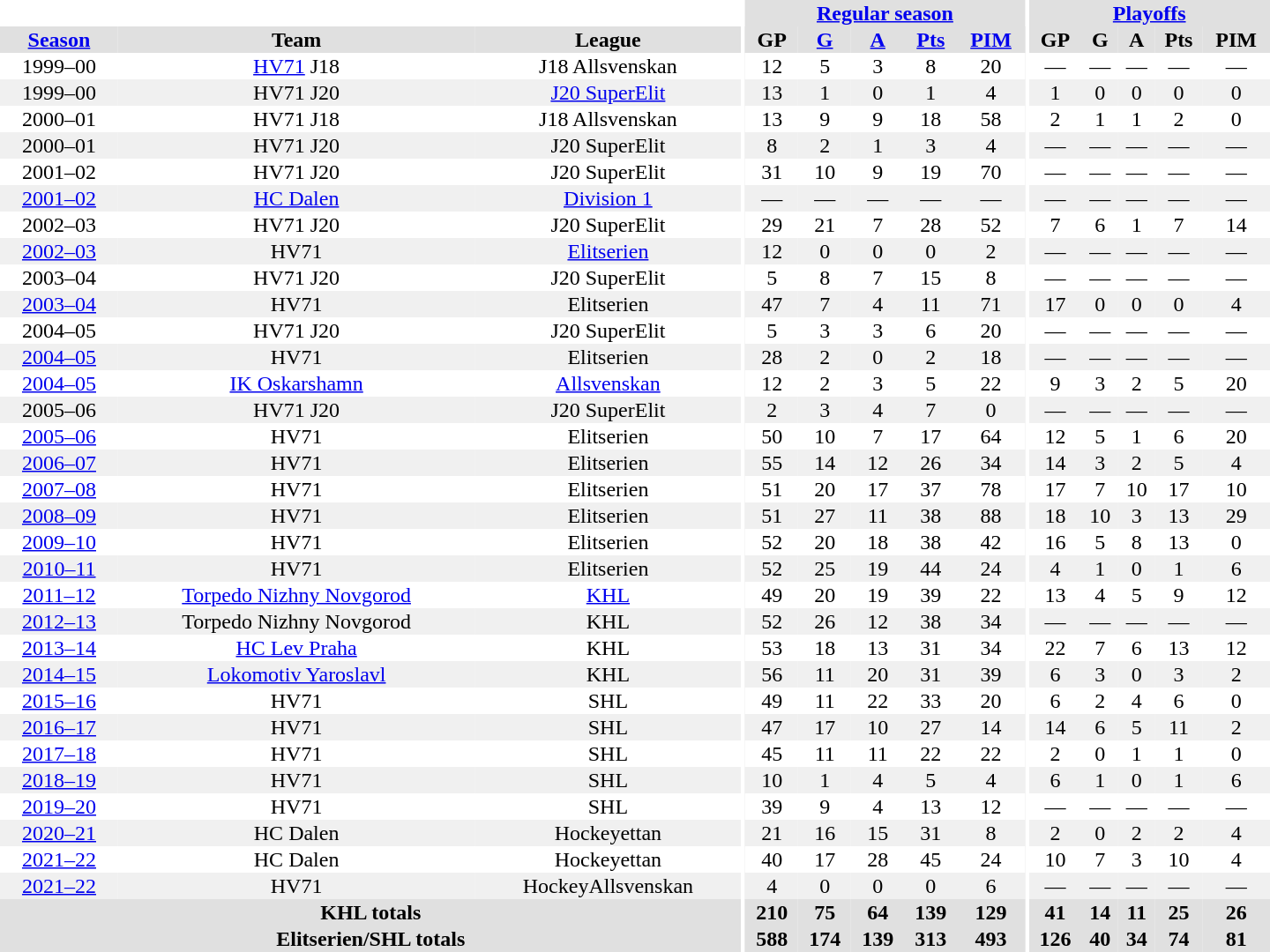<table border="0" cellpadding="1" cellspacing="0" style="text-align:center; width:60em">
<tr bgcolor="#e0e0e0">
<th colspan="3" bgcolor="#ffffff"></th>
<th rowspan="99" bgcolor="#ffffff"></th>
<th colspan="5"><a href='#'>Regular season</a></th>
<th rowspan="99" bgcolor="#ffffff"></th>
<th colspan="5"><a href='#'>Playoffs</a></th>
</tr>
<tr bgcolor="#e0e0e0">
<th><a href='#'>Season</a></th>
<th>Team</th>
<th>League</th>
<th>GP</th>
<th><a href='#'>G</a></th>
<th><a href='#'>A</a></th>
<th><a href='#'>Pts</a></th>
<th><a href='#'>PIM</a></th>
<th>GP</th>
<th>G</th>
<th>A</th>
<th>Pts</th>
<th>PIM</th>
</tr>
<tr>
<td>1999–00</td>
<td><a href='#'>HV71</a> J18</td>
<td>J18 Allsvenskan</td>
<td>12</td>
<td>5</td>
<td>3</td>
<td>8</td>
<td>20</td>
<td>—</td>
<td>—</td>
<td>—</td>
<td>—</td>
<td>—</td>
</tr>
<tr bgcolor="#f0f0f0">
<td>1999–00</td>
<td>HV71 J20</td>
<td><a href='#'>J20 SuperElit</a></td>
<td>13</td>
<td>1</td>
<td>0</td>
<td>1</td>
<td>4</td>
<td>1</td>
<td>0</td>
<td>0</td>
<td>0</td>
<td>0</td>
</tr>
<tr>
<td>2000–01</td>
<td>HV71 J18</td>
<td>J18 Allsvenskan</td>
<td>13</td>
<td>9</td>
<td>9</td>
<td>18</td>
<td>58</td>
<td>2</td>
<td>1</td>
<td>1</td>
<td>2</td>
<td>0</td>
</tr>
<tr bgcolor="#f0f0f0">
<td>2000–01</td>
<td>HV71 J20</td>
<td>J20 SuperElit</td>
<td>8</td>
<td>2</td>
<td>1</td>
<td>3</td>
<td>4</td>
<td>—</td>
<td>—</td>
<td>—</td>
<td>—</td>
<td>—</td>
</tr>
<tr>
<td>2001–02</td>
<td>HV71 J20</td>
<td>J20 SuperElit</td>
<td>31</td>
<td>10</td>
<td>9</td>
<td>19</td>
<td>70</td>
<td>—</td>
<td>—</td>
<td>—</td>
<td>—</td>
<td>—</td>
</tr>
<tr bgcolor="#f0f0f0">
<td><a href='#'>2001–02</a></td>
<td><a href='#'>HC Dalen</a></td>
<td><a href='#'>Division 1</a></td>
<td>—</td>
<td>—</td>
<td>—</td>
<td>—</td>
<td>—</td>
<td>—</td>
<td>—</td>
<td>—</td>
<td>—</td>
<td>—</td>
</tr>
<tr>
<td>2002–03</td>
<td>HV71 J20</td>
<td>J20 SuperElit</td>
<td>29</td>
<td>21</td>
<td>7</td>
<td>28</td>
<td>52</td>
<td>7</td>
<td>6</td>
<td>1</td>
<td>7</td>
<td>14</td>
</tr>
<tr bgcolor="#f0f0f0">
<td><a href='#'>2002–03</a></td>
<td>HV71</td>
<td><a href='#'>Elitserien</a></td>
<td>12</td>
<td>0</td>
<td>0</td>
<td>0</td>
<td>2</td>
<td>—</td>
<td>—</td>
<td>—</td>
<td>—</td>
<td>—</td>
</tr>
<tr>
<td>2003–04</td>
<td>HV71 J20</td>
<td>J20 SuperElit</td>
<td>5</td>
<td>8</td>
<td>7</td>
<td>15</td>
<td>8</td>
<td>—</td>
<td>—</td>
<td>—</td>
<td>—</td>
<td>—</td>
</tr>
<tr bgcolor="#f0f0f0">
<td><a href='#'>2003–04</a></td>
<td>HV71</td>
<td>Elitserien</td>
<td>47</td>
<td>7</td>
<td>4</td>
<td>11</td>
<td>71</td>
<td>17</td>
<td>0</td>
<td>0</td>
<td>0</td>
<td>4</td>
</tr>
<tr>
<td>2004–05</td>
<td>HV71 J20</td>
<td>J20 SuperElit</td>
<td>5</td>
<td>3</td>
<td>3</td>
<td>6</td>
<td>20</td>
<td>—</td>
<td>—</td>
<td>—</td>
<td>—</td>
<td>—</td>
</tr>
<tr bgcolor="#f0f0f0">
<td><a href='#'>2004–05</a></td>
<td>HV71</td>
<td>Elitserien</td>
<td>28</td>
<td>2</td>
<td>0</td>
<td>2</td>
<td>18</td>
<td>—</td>
<td>—</td>
<td>—</td>
<td>—</td>
<td>—</td>
</tr>
<tr>
<td><a href='#'>2004–05</a></td>
<td><a href='#'>IK Oskarshamn</a></td>
<td><a href='#'>Allsvenskan</a></td>
<td>12</td>
<td>2</td>
<td>3</td>
<td>5</td>
<td>22</td>
<td>9</td>
<td>3</td>
<td>2</td>
<td>5</td>
<td>20</td>
</tr>
<tr bgcolor="#f0f0f0">
<td>2005–06</td>
<td>HV71 J20</td>
<td>J20 SuperElit</td>
<td>2</td>
<td>3</td>
<td>4</td>
<td>7</td>
<td>0</td>
<td>—</td>
<td>—</td>
<td>—</td>
<td>—</td>
<td>—</td>
</tr>
<tr>
<td><a href='#'>2005–06</a></td>
<td>HV71</td>
<td>Elitserien</td>
<td>50</td>
<td>10</td>
<td>7</td>
<td>17</td>
<td>64</td>
<td>12</td>
<td>5</td>
<td>1</td>
<td>6</td>
<td>20</td>
</tr>
<tr bgcolor="#f0f0f0">
<td><a href='#'>2006–07</a></td>
<td>HV71</td>
<td>Elitserien</td>
<td>55</td>
<td>14</td>
<td>12</td>
<td>26</td>
<td>34</td>
<td>14</td>
<td>3</td>
<td>2</td>
<td>5</td>
<td>4</td>
</tr>
<tr>
<td><a href='#'>2007–08</a></td>
<td>HV71</td>
<td>Elitserien</td>
<td>51</td>
<td>20</td>
<td>17</td>
<td>37</td>
<td>78</td>
<td>17</td>
<td>7</td>
<td>10</td>
<td>17</td>
<td>10</td>
</tr>
<tr bgcolor="#f0f0f0">
<td><a href='#'>2008–09</a></td>
<td>HV71</td>
<td>Elitserien</td>
<td>51</td>
<td>27</td>
<td>11</td>
<td>38</td>
<td>88</td>
<td>18</td>
<td>10</td>
<td>3</td>
<td>13</td>
<td>29</td>
</tr>
<tr>
<td><a href='#'>2009–10</a></td>
<td>HV71</td>
<td>Elitserien</td>
<td>52</td>
<td>20</td>
<td>18</td>
<td>38</td>
<td>42</td>
<td>16</td>
<td>5</td>
<td>8</td>
<td>13</td>
<td>0</td>
</tr>
<tr bgcolor="#f0f0f0">
<td><a href='#'>2010–11</a></td>
<td>HV71</td>
<td>Elitserien</td>
<td>52</td>
<td>25</td>
<td>19</td>
<td>44</td>
<td>24</td>
<td>4</td>
<td>1</td>
<td>0</td>
<td>1</td>
<td>6</td>
</tr>
<tr>
<td><a href='#'>2011–12</a></td>
<td><a href='#'>Torpedo Nizhny Novgorod</a></td>
<td><a href='#'>KHL</a></td>
<td>49</td>
<td>20</td>
<td>19</td>
<td>39</td>
<td>22</td>
<td>13</td>
<td>4</td>
<td>5</td>
<td>9</td>
<td>12</td>
</tr>
<tr bgcolor="#f0f0f0">
<td><a href='#'>2012–13</a></td>
<td>Torpedo Nizhny Novgorod</td>
<td>KHL</td>
<td>52</td>
<td>26</td>
<td>12</td>
<td>38</td>
<td>34</td>
<td>—</td>
<td>—</td>
<td>—</td>
<td>—</td>
<td>—</td>
</tr>
<tr>
<td><a href='#'>2013–14</a></td>
<td><a href='#'>HC Lev Praha</a></td>
<td>KHL</td>
<td>53</td>
<td>18</td>
<td>13</td>
<td>31</td>
<td>34</td>
<td>22</td>
<td>7</td>
<td>6</td>
<td>13</td>
<td>12</td>
</tr>
<tr bgcolor="#f0f0f0">
<td><a href='#'>2014–15</a></td>
<td><a href='#'>Lokomotiv Yaroslavl</a></td>
<td>KHL</td>
<td>56</td>
<td>11</td>
<td>20</td>
<td>31</td>
<td>39</td>
<td>6</td>
<td>3</td>
<td>0</td>
<td>3</td>
<td>2</td>
</tr>
<tr>
<td><a href='#'>2015–16</a></td>
<td>HV71</td>
<td>SHL</td>
<td>49</td>
<td>11</td>
<td>22</td>
<td>33</td>
<td>20</td>
<td>6</td>
<td>2</td>
<td>4</td>
<td>6</td>
<td>0</td>
</tr>
<tr bgcolor="#f0f0f0">
<td><a href='#'>2016–17</a></td>
<td>HV71</td>
<td>SHL</td>
<td>47</td>
<td>17</td>
<td>10</td>
<td>27</td>
<td>14</td>
<td>14</td>
<td>6</td>
<td>5</td>
<td>11</td>
<td>2</td>
</tr>
<tr>
<td><a href='#'>2017–18</a></td>
<td>HV71</td>
<td>SHL</td>
<td>45</td>
<td>11</td>
<td>11</td>
<td>22</td>
<td>22</td>
<td>2</td>
<td>0</td>
<td>1</td>
<td>1</td>
<td>0</td>
</tr>
<tr bgcolor="#f0f0f0">
<td><a href='#'>2018–19</a></td>
<td>HV71</td>
<td>SHL</td>
<td>10</td>
<td>1</td>
<td>4</td>
<td>5</td>
<td>4</td>
<td>6</td>
<td>1</td>
<td>0</td>
<td>1</td>
<td>6</td>
</tr>
<tr>
<td><a href='#'>2019–20</a></td>
<td>HV71</td>
<td>SHL</td>
<td>39</td>
<td>9</td>
<td>4</td>
<td>13</td>
<td>12</td>
<td>—</td>
<td>—</td>
<td>—</td>
<td>—</td>
<td>—</td>
</tr>
<tr bgcolor="#f0f0f0">
<td><a href='#'>2020–21</a></td>
<td>HC Dalen</td>
<td>Hockeyettan</td>
<td>21</td>
<td>16</td>
<td>15</td>
<td>31</td>
<td>8</td>
<td>2</td>
<td>0</td>
<td>2</td>
<td>2</td>
<td>4</td>
</tr>
<tr>
<td><a href='#'>2021–22</a></td>
<td>HC Dalen</td>
<td>Hockeyettan</td>
<td>40</td>
<td>17</td>
<td>28</td>
<td>45</td>
<td>24</td>
<td>10</td>
<td>7</td>
<td>3</td>
<td>10</td>
<td>4</td>
</tr>
<tr bgcolor="#f0f0f0">
<td><a href='#'>2021–22</a></td>
<td>HV71</td>
<td>HockeyAllsvenskan</td>
<td>4</td>
<td>0</td>
<td>0</td>
<td>0</td>
<td>6</td>
<td>—</td>
<td>—</td>
<td>—</td>
<td>—</td>
<td>—</td>
</tr>
<tr>
</tr>
<tr ALIGN="center" bgcolor="#e0e0e0">
<th colspan="3">KHL totals</th>
<th ALIGN="center">210</th>
<th ALIGN="center">75</th>
<th ALIGN="center">64</th>
<th ALIGN="center">139</th>
<th ALIGN="center">129</th>
<th ALIGN="center">41</th>
<th ALIGN="center">14</th>
<th ALIGN="center">11</th>
<th ALIGN="center">25</th>
<th ALIGN="center">26</th>
</tr>
<tr>
</tr>
<tr ALIGN="center" bgcolor="#e0e0e0">
<th colspan="3">Elitserien/SHL totals</th>
<th ALIGN="center">588</th>
<th ALIGN="center">174</th>
<th ALIGN="center">139</th>
<th ALIGN="center">313</th>
<th ALIGN="center">493</th>
<th ALIGN="center">126</th>
<th ALIGN="center">40</th>
<th ALIGN="center">34</th>
<th ALIGN="center">74</th>
<th ALIGN="center">81</th>
</tr>
</table>
